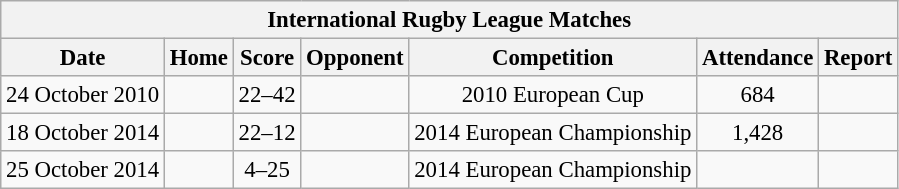<table class="wikitable" style="font-size: 95%;text-align: center;">
<tr>
<th colspan=7>International Rugby League Matches</th>
</tr>
<tr>
<th>Date</th>
<th>Home</th>
<th>Score</th>
<th>Opponent</th>
<th>Competition</th>
<th>Attendance</th>
<th>Report</th>
</tr>
<tr>
<td>24 October 2010</td>
<td></td>
<td>22–42</td>
<td><strong></strong></td>
<td>2010 European Cup</td>
<td>684</td>
<td></td>
</tr>
<tr>
<td>18 October 2014</td>
<td><strong></strong></td>
<td>22–12</td>
<td></td>
<td>2014 European Championship</td>
<td>1,428</td>
<td></td>
</tr>
<tr>
<td>25 October 2014</td>
<td></td>
<td>4–25</td>
<td><strong></strong></td>
<td>2014 European Championship</td>
<td></td>
<td></td>
</tr>
</table>
